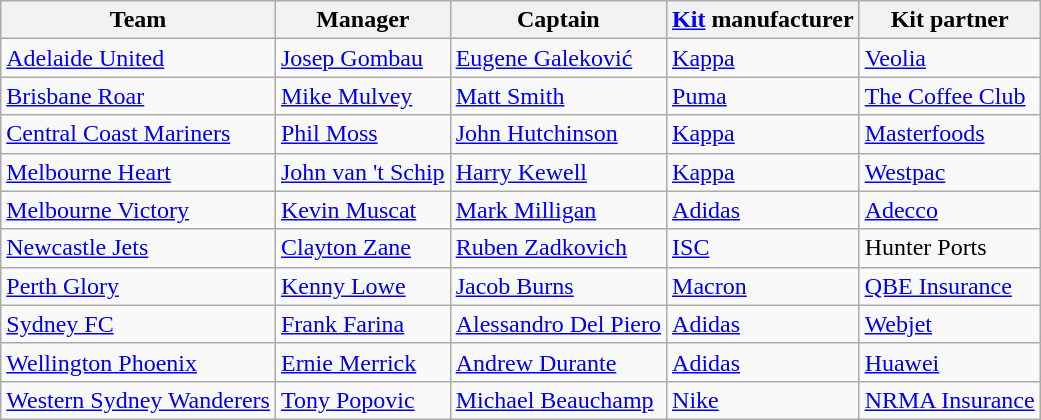<table class="wikitable">
<tr>
<th>Team</th>
<th>Manager</th>
<th>Captain</th>
<th><a href='#'>Kit</a> manufacturer</th>
<th>Kit partner</th>
</tr>
<tr>
<td><a href='#'>Adelaide United</a></td>
<td> <a href='#'>Josep Gombau</a></td>
<td> <a href='#'>Eugene Galeković</a></td>
<td><a href='#'>Kappa</a></td>
<td><a href='#'>Veolia</a></td>
</tr>
<tr>
<td><a href='#'>Brisbane Roar</a></td>
<td> <a href='#'>Mike Mulvey</a></td>
<td> <a href='#'>Matt Smith</a></td>
<td><a href='#'>Puma</a></td>
<td><a href='#'>The Coffee Club</a></td>
</tr>
<tr>
<td><a href='#'>Central Coast Mariners</a></td>
<td> <a href='#'>Phil Moss</a></td>
<td> <a href='#'>John Hutchinson</a></td>
<td><a href='#'>Kappa</a></td>
<td><a href='#'>Masterfoods</a></td>
</tr>
<tr>
<td><a href='#'>Melbourne Heart</a></td>
<td> <a href='#'>John van 't Schip</a></td>
<td> <a href='#'>Harry Kewell</a></td>
<td><a href='#'>Kappa</a></td>
<td><a href='#'>Westpac</a></td>
</tr>
<tr>
<td><a href='#'>Melbourne Victory</a></td>
<td> <a href='#'>Kevin Muscat</a></td>
<td> <a href='#'>Mark Milligan</a></td>
<td><a href='#'>Adidas</a></td>
<td><a href='#'>Adecco</a></td>
</tr>
<tr>
<td><a href='#'>Newcastle Jets</a></td>
<td> <a href='#'>Clayton Zane</a></td>
<td> <a href='#'>Ruben Zadkovich</a></td>
<td><a href='#'>ISC</a></td>
<td>Hunter Ports</td>
</tr>
<tr>
<td><a href='#'>Perth Glory</a></td>
<td> <a href='#'>Kenny Lowe</a></td>
<td> <a href='#'>Jacob Burns</a></td>
<td><a href='#'>Macron</a></td>
<td><a href='#'>QBE Insurance</a></td>
</tr>
<tr>
<td><a href='#'>Sydney FC</a></td>
<td> <a href='#'>Frank Farina</a></td>
<td> <a href='#'>Alessandro Del Piero</a></td>
<td><a href='#'>Adidas</a></td>
<td><a href='#'>Webjet</a></td>
</tr>
<tr>
<td><a href='#'>Wellington Phoenix</a></td>
<td> <a href='#'>Ernie Merrick</a></td>
<td> <a href='#'>Andrew Durante</a></td>
<td><a href='#'>Adidas</a></td>
<td><a href='#'>Huawei</a></td>
</tr>
<tr>
<td><a href='#'>Western Sydney Wanderers</a></td>
<td> <a href='#'>Tony Popovic</a></td>
<td> <a href='#'>Michael Beauchamp</a></td>
<td><a href='#'>Nike</a></td>
<td><a href='#'>NRMA Insurance</a></td>
</tr>
</table>
